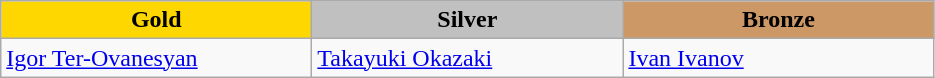<table class="wikitable" style="text-align:left">
<tr align="center">
<td width=200 bgcolor=gold><strong>Gold</strong></td>
<td width=200 bgcolor=silver><strong>Silver</strong></td>
<td width=200 bgcolor=CC9966><strong>Bronze</strong></td>
</tr>
<tr>
<td><a href='#'>Igor Ter-Ovanesyan</a><br><em></em></td>
<td><a href='#'>Takayuki Okazaki</a><br><em></em></td>
<td><a href='#'>Ivan Ivanov</a><br><em></em></td>
</tr>
</table>
